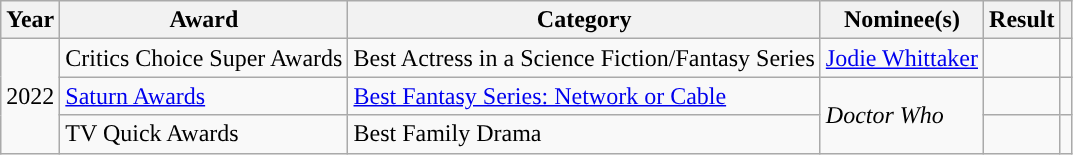<table class="wikitable sortable">
<tr>
<th>Year</th>
<th>Award</th>
<th>Category</th>
<th>Nominee(s)</th>
<th>Result</th>
<th class="unsortable"></th>
</tr>
<tr>
<td rowspan="3">2022</td>
<td>Critics Choice Super Awards</td>
<td>Best Actress in a Science Fiction/Fantasy Series</td>
<td><a href='#'>Jodie Whittaker</a></td>
<td></td>
<td style="text-align:center;"></td>
</tr>
<tr>
<td><a href='#'>Saturn Awards</a></td>
<td><a href='#'>Best Fantasy Series: Network or Cable</a></td>
<td rowspan="2"><em>Doctor Who</em></td>
<td></td>
<td style="text-align:center;"></td>
</tr>
<tr>
<td>TV Quick Awards</td>
<td>Best Family Drama</td>
<td></td>
<td style="text-align:center;"></td>
</tr>
</table>
